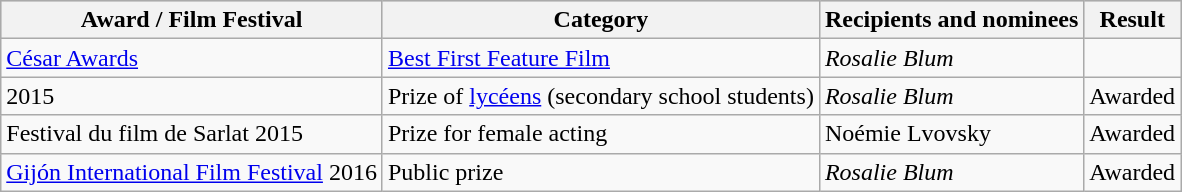<table class="wikitable plainrowheaders sortable">
<tr style="background:#ccc; text-align:center;">
<th scope="col">Award / Film Festival</th>
<th scope="col">Category</th>
<th scope="col">Recipients and nominees</th>
<th scope="col">Result</th>
</tr>
<tr>
<td><a href='#'>César Awards</a></td>
<td><a href='#'>Best First Feature Film</a></td>
<td><em>Rosalie Blum</em></td>
<td></td>
</tr>
<tr>
<td> 2015</td>
<td>Prize of <a href='#'>lycéens</a> (secondary school students)</td>
<td><em>Rosalie Blum</em></td>
<td>Awarded</td>
</tr>
<tr>
<td>Festival du film de Sarlat 2015</td>
<td>Prize for female acting</td>
<td>Noémie Lvovsky</td>
<td>Awarded</td>
</tr>
<tr>
<td><a href='#'>Gijón International Film Festival</a> 2016</td>
<td>Public prize</td>
<td><em>Rosalie Blum</em></td>
<td>Awarded</td>
</tr>
</table>
